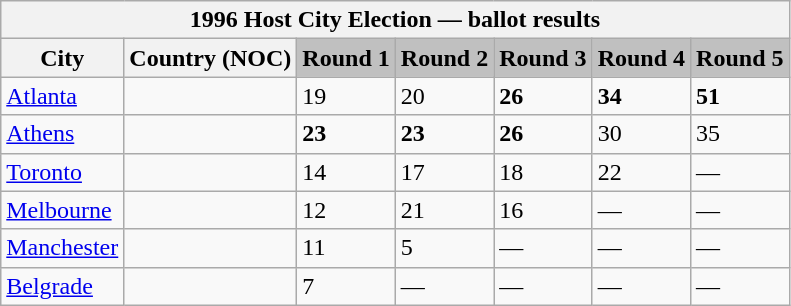<table class=wikitable>
<tr>
<th colspan=7 align=center>1996 Host City Election — ballot results</th>
</tr>
<tr>
<th>City</th>
<th>Country (NOC)</th>
<td bgcolor=silver><strong>Round 1</strong></td>
<td bgcolor=silver><strong>Round 2</strong></td>
<td bgcolor=silver><strong>Round 3</strong></td>
<td bgcolor=silver><strong>Round 4</strong></td>
<td bgcolor=silver><strong>Round 5</strong></td>
</tr>
<tr>
<td><a href='#'>Atlanta</a></td>
<td></td>
<td>19</td>
<td>20</td>
<td><strong>26</strong></td>
<td><strong>34</strong></td>
<td><strong>51</strong></td>
</tr>
<tr>
<td><a href='#'>Athens</a></td>
<td></td>
<td><strong>23</strong></td>
<td><strong>23</strong></td>
<td><strong>26</strong></td>
<td>30</td>
<td>35</td>
</tr>
<tr>
<td><a href='#'>Toronto</a></td>
<td></td>
<td>14</td>
<td>17</td>
<td>18</td>
<td>22</td>
<td>—</td>
</tr>
<tr>
<td><a href='#'>Melbourne</a></td>
<td></td>
<td>12</td>
<td>21</td>
<td>16</td>
<td>—</td>
<td>—</td>
</tr>
<tr>
<td><a href='#'>Manchester</a></td>
<td></td>
<td>11</td>
<td>5</td>
<td>—</td>
<td>—</td>
<td>—</td>
</tr>
<tr>
<td><a href='#'>Belgrade</a></td>
<td></td>
<td>7</td>
<td>—</td>
<td>—</td>
<td>—</td>
<td>—</td>
</tr>
</table>
